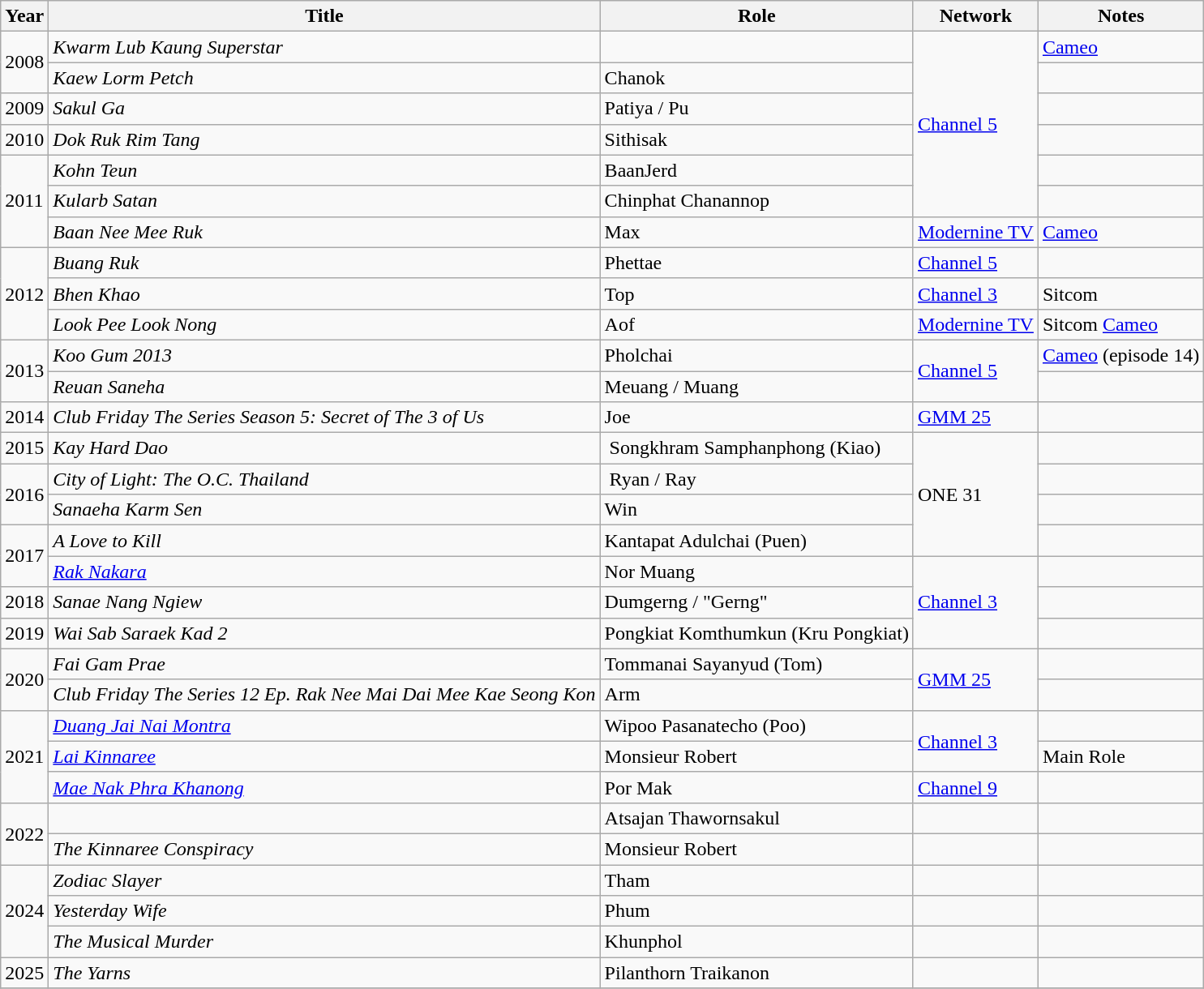<table class="wikitable sortable">
<tr>
<th>Year</th>
<th>Title</th>
<th>Role</th>
<th>Network</th>
<th class="unsortable">Notes</th>
</tr>
<tr>
<td rowspan="2">2008</td>
<td><em>Kwarm Lub Kaung Superstar </em></td>
<td></td>
<td rowspan="6"><a href='#'>Channel 5</a></td>
<td><a href='#'>Cameo</a></td>
</tr>
<tr>
<td><em>Kaew Lorm Petch</em></td>
<td>Chanok</td>
<td></td>
</tr>
<tr>
<td>2009</td>
<td><em>Sakul Ga </em></td>
<td>Patiya / Pu</td>
<td></td>
</tr>
<tr>
<td>2010</td>
<td><em> Dok Ruk Rim Tang </em></td>
<td>Sithisak</td>
<td></td>
</tr>
<tr>
<td rowspan="3">2011</td>
<td><em> Kohn Teun </em></td>
<td>BaanJerd</td>
<td></td>
</tr>
<tr>
<td><em>Kularb Satan </em></td>
<td>Chinphat Chanannop</td>
<td></td>
</tr>
<tr>
<td><em>Baan Nee Mee Ruk </em></td>
<td>Max</td>
<td><a href='#'>Modernine TV</a></td>
<td><a href='#'>Cameo</a></td>
</tr>
<tr>
<td rowspan="3">2012</td>
<td><em> Buang Ruk </em></td>
<td>Phettae</td>
<td><a href='#'>Channel 5</a></td>
<td></td>
</tr>
<tr>
<td><em>  Bhen Khao</em></td>
<td>Top</td>
<td><a href='#'>Channel 3</a></td>
<td>Sitcom</td>
</tr>
<tr>
<td><em> Look Pee Look Nong</em></td>
<td>Aof</td>
<td><a href='#'>Modernine TV</a></td>
<td>Sitcom <a href='#'>Cameo</a></td>
</tr>
<tr>
<td rowspan="2">2013</td>
<td><em>Koo Gum 2013  </em></td>
<td>Pholchai</td>
<td rowspan=2"><a href='#'>Channel 5</a></td>
<td><a href='#'>Cameo</a> (episode 14)</td>
</tr>
<tr>
<td><em> Reuan Saneha</em></td>
<td>Meuang / Muang</td>
<td></td>
</tr>
<tr>
<td rowspan="1">2014</td>
<td><em>  Club Friday The Series Season 5: Secret of The 3 of Us </em></td>
<td>Joe</td>
<td><a href='#'>GMM 25</a></td>
<td></td>
</tr>
<tr>
<td rowspan="1">2015</td>
<td><em>  Kay Hard Dao </em></td>
<td> Songkhram Samphanphong (Kiao)</td>
<td rowspan="4">ONE 31</td>
<td></td>
</tr>
<tr>
<td rowspan="2">2016</td>
<td><em> City of Light: The O.C. Thailand </em></td>
<td> Ryan / Ray</td>
<td></td>
</tr>
<tr>
<td><em> Sanaeha Karm Sen </em></td>
<td>Win</td>
<td></td>
</tr>
<tr>
<td rowspan="2">2017</td>
<td><em>  A Love to Kill </em></td>
<td>Kantapat Adulchai (Puen) </td>
<td></td>
</tr>
<tr>
<td><em> <a href='#'>Rak Nakara</a>   </em></td>
<td>Nor Muang </td>
<td rowspan="3"><a href='#'>Channel 3</a></td>
<td></td>
</tr>
<tr>
<td rowspan="1">2018</td>
<td><em>Sanae Nang Ngiew </em></td>
<td>Dumgerng / "Gerng" </td>
<td></td>
</tr>
<tr>
<td rowspan="1">2019</td>
<td><em>Wai Sab Saraek Kad 2 </em></td>
<td>Pongkiat Komthumkun (Kru Pongkiat)</td>
<td></td>
</tr>
<tr>
<td rowspan="2">2020</td>
<td><em>  Fai Gam Prae </em></td>
<td>Tommanai Sayanyud (Tom)</td>
<td rowspan="2"><a href='#'>GMM 25</a></td>
<td></td>
</tr>
<tr>
<td><em>Club Friday The Series 12 Ep. Rak Nee Mai Dai Mee Kae Seong Kon</em></td>
<td>Arm</td>
<td></td>
</tr>
<tr>
<td rowspan="3">2021</td>
<td><em> <a href='#'>Duang Jai Nai Montra</a>  </em></td>
<td>Wipoo Pasanatecho (Poo)</td>
<td rowspan="2"><a href='#'>Channel 3</a></td>
<td></td>
</tr>
<tr>
<td><em>  <a href='#'>Lai Kinnaree</a> </em></td>
<td>Monsieur Robert</td>
<td>Main Role</td>
</tr>
<tr>
<td><em> <a href='#'>Mae Nak Phra Khanong</a>  </em></td>
<td>Por Mak</td>
<td><a href='#'>Channel 9</a></td>
<td></td>
</tr>
<tr>
<td rowspan="2">2022</td>
<td><em></em></td>
<td>Atsajan Thawornsakul</td>
<td></td>
<td></td>
</tr>
<tr>
<td><em>The Kinnaree Conspiracy</em></td>
<td>Monsieur Robert</td>
<td></td>
<td></td>
</tr>
<tr>
<td rowspan="3">2024</td>
<td><em>Zodiac Slayer</em></td>
<td>Tham</td>
<td></td>
<td></td>
</tr>
<tr>
<td><em>Yesterday Wife</em></td>
<td>Phum</td>
<td></td>
<td></td>
</tr>
<tr>
<td><em>The Musical Murder</em></td>
<td>Khunphol</td>
<td></td>
<td></td>
</tr>
<tr>
<td>2025</td>
<td><em>The Yarns</em></td>
<td>Pilanthorn Traikanon</td>
<td></td>
<td></td>
</tr>
<tr>
</tr>
</table>
